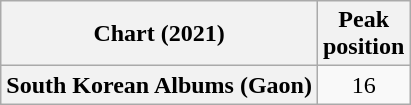<table class="wikitable plainrowheaders" style="text-align:center">
<tr>
<th scope="col">Chart (2021)</th>
<th scope="col">Peak<br>position</th>
</tr>
<tr>
<th scope="row">South Korean Albums (Gaon)</th>
<td>16</td>
</tr>
</table>
